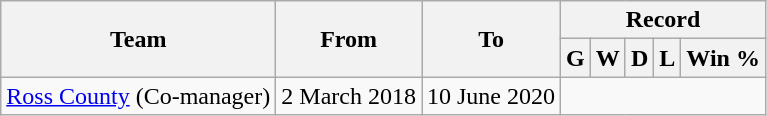<table class="wikitable" style="text-align: center">
<tr>
<th rowspan="2">Team</th>
<th rowspan="2">From</th>
<th rowspan="2">To</th>
<th colspan="5">Record</th>
</tr>
<tr>
<th>G</th>
<th>W</th>
<th>D</th>
<th>L</th>
<th>Win %</th>
</tr>
<tr>
<td align=left><a href='#'>Ross County</a> (Co-manager)</td>
<td align=left>2 March 2018</td>
<td align=left>10 June 2020<br></td>
</tr>
</table>
